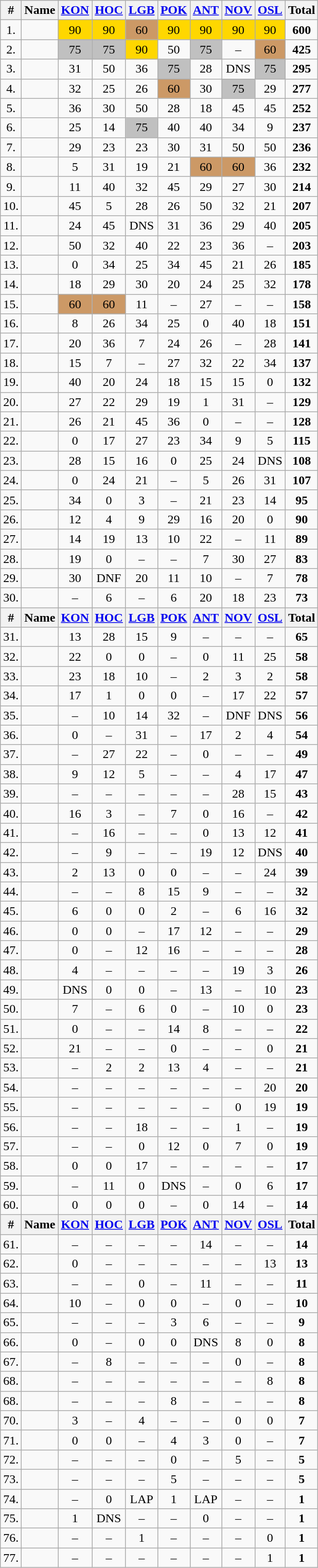<table class="wikitable" style="text-align:center;">
<tr>
<th>#</th>
<th>Name</th>
<th><a href='#'>KON</a></th>
<th><a href='#'>HOC</a></th>
<th><a href='#'>LGB</a></th>
<th><a href='#'>POK</a></th>
<th><a href='#'>ANT</a></th>
<th><a href='#'>NOV</a></th>
<th><a href='#'>OSL</a></th>
<th><strong>Total</strong></th>
</tr>
<tr>
<td>1.</td>
<td align="left"></td>
<td bgcolor="gold">90</td>
<td bgcolor="gold">90</td>
<td bgcolor="CC9966">60</td>
<td bgcolor="gold">90</td>
<td bgcolor="gold">90</td>
<td bgcolor="gold">90</td>
<td bgcolor="gold">90</td>
<td><strong>600</strong></td>
</tr>
<tr>
<td>2.</td>
<td align="left"></td>
<td bgcolor="silver">75</td>
<td bgcolor="silver">75</td>
<td bgcolor="gold">90</td>
<td>50</td>
<td bgcolor="silver">75</td>
<td>–</td>
<td bgcolor="CC9966">60</td>
<td><strong>425</strong></td>
</tr>
<tr>
<td>3.</td>
<td align="left"></td>
<td>31</td>
<td>50</td>
<td>36</td>
<td bgcolor="silver">75</td>
<td>28</td>
<td>DNS</td>
<td bgcolor="silver">75</td>
<td><strong>295</strong></td>
</tr>
<tr>
<td>4.</td>
<td align="left"></td>
<td>32</td>
<td>25</td>
<td>26</td>
<td bgcolor="CC9966">60</td>
<td>30</td>
<td bgcolor="silver">75</td>
<td>29</td>
<td><strong>277</strong></td>
</tr>
<tr>
<td>5.</td>
<td align="left"></td>
<td>36</td>
<td>30</td>
<td>50</td>
<td>28</td>
<td>18</td>
<td>45</td>
<td>45</td>
<td><strong>252</strong></td>
</tr>
<tr>
<td>6.</td>
<td align="left"></td>
<td>25</td>
<td>14</td>
<td bgcolor="silver">75</td>
<td>40</td>
<td>40</td>
<td>34</td>
<td>9</td>
<td><strong>237</strong></td>
</tr>
<tr>
<td>7.</td>
<td align="left"></td>
<td>29</td>
<td>23</td>
<td>23</td>
<td>30</td>
<td>31</td>
<td>50</td>
<td>50</td>
<td><strong>236</strong></td>
</tr>
<tr>
<td>8.</td>
<td align="left"></td>
<td>5</td>
<td>31</td>
<td>19</td>
<td>21</td>
<td bgcolor="CC9966">60</td>
<td bgcolor="CC9966">60</td>
<td>36</td>
<td><strong>232</strong></td>
</tr>
<tr>
<td>9.</td>
<td align="left"></td>
<td>11</td>
<td>40</td>
<td>32</td>
<td>45</td>
<td>29</td>
<td>27</td>
<td>30</td>
<td><strong>214</strong></td>
</tr>
<tr>
<td>10.</td>
<td align="left"></td>
<td>45</td>
<td>5</td>
<td>28</td>
<td>26</td>
<td>50</td>
<td>32</td>
<td>21</td>
<td><strong>207</strong></td>
</tr>
<tr>
<td>11.</td>
<td align="left"></td>
<td>24</td>
<td>45</td>
<td>DNS</td>
<td>31</td>
<td>36</td>
<td>29</td>
<td>40</td>
<td><strong>205</strong></td>
</tr>
<tr>
<td>12.</td>
<td align="left"></td>
<td>50</td>
<td>32</td>
<td>40</td>
<td>22</td>
<td>23</td>
<td>36</td>
<td>–</td>
<td><strong>203</strong></td>
</tr>
<tr>
<td>13.</td>
<td align="left"></td>
<td>0</td>
<td>34</td>
<td>25</td>
<td>34</td>
<td>45</td>
<td>21</td>
<td>26</td>
<td><strong>185</strong></td>
</tr>
<tr>
<td>14.</td>
<td align="left"></td>
<td>18</td>
<td>29</td>
<td>30</td>
<td>20</td>
<td>24</td>
<td>25</td>
<td>32</td>
<td><strong>178</strong></td>
</tr>
<tr>
<td>15.</td>
<td align="left"></td>
<td bgcolor="CC9966">60</td>
<td bgcolor="CC9966">60</td>
<td>11</td>
<td>–</td>
<td>27</td>
<td>–</td>
<td>–</td>
<td><strong>158</strong></td>
</tr>
<tr>
<td>16.</td>
<td align="left"></td>
<td>8</td>
<td>26</td>
<td>34</td>
<td>25</td>
<td>0</td>
<td>40</td>
<td>18</td>
<td><strong>151</strong></td>
</tr>
<tr>
<td>17.</td>
<td align="left"></td>
<td>20</td>
<td>36</td>
<td>7</td>
<td>24</td>
<td>26</td>
<td>–</td>
<td>28</td>
<td><strong>141</strong></td>
</tr>
<tr>
<td>18.</td>
<td align="left"></td>
<td>15</td>
<td>7</td>
<td>–</td>
<td>27</td>
<td>32</td>
<td>22</td>
<td>34</td>
<td><strong>137</strong></td>
</tr>
<tr>
<td>19.</td>
<td align="left"></td>
<td>40</td>
<td>20</td>
<td>24</td>
<td>18</td>
<td>15</td>
<td>15</td>
<td>0</td>
<td><strong>132</strong></td>
</tr>
<tr>
<td>20.</td>
<td align="left"></td>
<td>27</td>
<td>22</td>
<td>29</td>
<td>19</td>
<td>1</td>
<td>31</td>
<td>–</td>
<td><strong>129</strong></td>
</tr>
<tr>
<td>21.</td>
<td align="left"></td>
<td>26</td>
<td>21</td>
<td>45</td>
<td>36</td>
<td>0</td>
<td>–</td>
<td>–</td>
<td><strong>128</strong></td>
</tr>
<tr>
<td>22.</td>
<td align="left"></td>
<td>0</td>
<td>17</td>
<td>27</td>
<td>23</td>
<td>34</td>
<td>9</td>
<td>5</td>
<td><strong>115</strong></td>
</tr>
<tr>
<td>23.</td>
<td align="left"></td>
<td>28</td>
<td>15</td>
<td>16</td>
<td>0</td>
<td>25</td>
<td>24</td>
<td>DNS</td>
<td><strong>108</strong></td>
</tr>
<tr>
<td>24.</td>
<td align="left"></td>
<td>0</td>
<td>24</td>
<td>21</td>
<td>–</td>
<td>5</td>
<td>26</td>
<td>31</td>
<td><strong>107</strong></td>
</tr>
<tr>
<td>25.</td>
<td align="left"></td>
<td>34</td>
<td>0</td>
<td>3</td>
<td>–</td>
<td>21</td>
<td>23</td>
<td>14</td>
<td><strong>95</strong></td>
</tr>
<tr>
<td>26.</td>
<td align="left"></td>
<td>12</td>
<td>4</td>
<td>9</td>
<td>29</td>
<td>16</td>
<td>20</td>
<td>0</td>
<td><strong>90</strong></td>
</tr>
<tr>
<td>27.</td>
<td align="left"></td>
<td>14</td>
<td>19</td>
<td>13</td>
<td>10</td>
<td>22</td>
<td>–</td>
<td>11</td>
<td><strong>89</strong></td>
</tr>
<tr>
<td>28.</td>
<td align="left"></td>
<td>19</td>
<td>0</td>
<td>–</td>
<td>–</td>
<td>7</td>
<td>30</td>
<td>27</td>
<td><strong>83</strong></td>
</tr>
<tr>
<td>29.</td>
<td align="left"></td>
<td>30</td>
<td>DNF</td>
<td>20</td>
<td>11</td>
<td>10</td>
<td>–</td>
<td>7</td>
<td><strong>78</strong></td>
</tr>
<tr>
<td>30.</td>
<td align="left"></td>
<td>–</td>
<td>6</td>
<td>–</td>
<td>6</td>
<td>20</td>
<td>18</td>
<td>23</td>
<td><strong>73</strong></td>
</tr>
<tr>
<th>#</th>
<th>Name</th>
<th><a href='#'>KON</a></th>
<th><a href='#'>HOC</a></th>
<th><a href='#'>LGB</a></th>
<th><a href='#'>POK</a></th>
<th><a href='#'>ANT</a></th>
<th><a href='#'>NOV</a></th>
<th><a href='#'>OSL</a></th>
<th><strong>Total</strong></th>
</tr>
<tr>
<td>31.</td>
<td align="left"></td>
<td>13</td>
<td>28</td>
<td>15</td>
<td>9</td>
<td>–</td>
<td>–</td>
<td>–</td>
<td><strong>65</strong></td>
</tr>
<tr>
<td>32.</td>
<td align="left"></td>
<td>22</td>
<td>0</td>
<td>0</td>
<td>–</td>
<td>0</td>
<td>11</td>
<td>25</td>
<td><strong>58</strong></td>
</tr>
<tr>
<td>33.</td>
<td align="left"></td>
<td>23</td>
<td>18</td>
<td>10</td>
<td>–</td>
<td>2</td>
<td>3</td>
<td>2</td>
<td><strong>58</strong></td>
</tr>
<tr>
<td>34.</td>
<td align="left"></td>
<td>17</td>
<td>1</td>
<td>0</td>
<td>0</td>
<td>–</td>
<td>17</td>
<td>22</td>
<td><strong>57</strong></td>
</tr>
<tr>
<td>35.</td>
<td align="left"></td>
<td>–</td>
<td>10</td>
<td>14</td>
<td>32</td>
<td>–</td>
<td>DNF</td>
<td>DNS</td>
<td><strong>56</strong></td>
</tr>
<tr>
<td>36.</td>
<td align="left"></td>
<td>0</td>
<td>–</td>
<td>31</td>
<td>–</td>
<td>17</td>
<td>2</td>
<td>4</td>
<td><strong>54</strong></td>
</tr>
<tr>
<td>37.</td>
<td align="left"></td>
<td>–</td>
<td>27</td>
<td>22</td>
<td>–</td>
<td>0</td>
<td>–</td>
<td>–</td>
<td><strong>49</strong></td>
</tr>
<tr>
<td>38.</td>
<td align="left"></td>
<td>9</td>
<td>12</td>
<td>5</td>
<td>–</td>
<td>–</td>
<td>4</td>
<td>17</td>
<td><strong>47</strong></td>
</tr>
<tr>
<td>39.</td>
<td align="left"></td>
<td>–</td>
<td>–</td>
<td>–</td>
<td>–</td>
<td>–</td>
<td>28</td>
<td>15</td>
<td><strong>43</strong></td>
</tr>
<tr>
<td>40.</td>
<td align="left"></td>
<td>16</td>
<td>3</td>
<td>–</td>
<td>7</td>
<td>0</td>
<td>16</td>
<td>–</td>
<td><strong>42</strong></td>
</tr>
<tr>
<td>41.</td>
<td align="left"></td>
<td>–</td>
<td>16</td>
<td>–</td>
<td>–</td>
<td>0</td>
<td>13</td>
<td>12</td>
<td><strong>41</strong></td>
</tr>
<tr>
<td>42.</td>
<td align="left"></td>
<td>–</td>
<td>9</td>
<td>–</td>
<td>–</td>
<td>19</td>
<td>12</td>
<td>DNS</td>
<td><strong>40</strong></td>
</tr>
<tr>
<td>43.</td>
<td align="left"></td>
<td>2</td>
<td>13</td>
<td>0</td>
<td>0</td>
<td>–</td>
<td>–</td>
<td>24</td>
<td><strong>39</strong></td>
</tr>
<tr>
<td>44.</td>
<td align="left"></td>
<td>–</td>
<td>–</td>
<td>8</td>
<td>15</td>
<td>9</td>
<td>–</td>
<td>–</td>
<td><strong>32</strong></td>
</tr>
<tr>
<td>45.</td>
<td align="left"></td>
<td>6</td>
<td>0</td>
<td>0</td>
<td>2</td>
<td>–</td>
<td>6</td>
<td>16</td>
<td><strong>32</strong></td>
</tr>
<tr>
<td>46.</td>
<td align="left"></td>
<td>0</td>
<td>0</td>
<td>–</td>
<td>17</td>
<td>12</td>
<td>–</td>
<td>–</td>
<td><strong>29</strong></td>
</tr>
<tr>
<td>47.</td>
<td align="left"></td>
<td>0</td>
<td>–</td>
<td>12</td>
<td>16</td>
<td>–</td>
<td>–</td>
<td>–</td>
<td><strong>28</strong></td>
</tr>
<tr>
<td>48.</td>
<td align="left"></td>
<td>4</td>
<td>–</td>
<td>–</td>
<td>–</td>
<td>–</td>
<td>19</td>
<td>3</td>
<td><strong>26</strong></td>
</tr>
<tr>
<td>49.</td>
<td align="left"></td>
<td>DNS</td>
<td>0</td>
<td>0</td>
<td>–</td>
<td>13</td>
<td>–</td>
<td>10</td>
<td><strong>23</strong></td>
</tr>
<tr>
<td>50.</td>
<td align="left"></td>
<td>7</td>
<td>–</td>
<td>6</td>
<td>0</td>
<td>–</td>
<td>10</td>
<td>0</td>
<td><strong>23</strong></td>
</tr>
<tr>
<td>51.</td>
<td align="left"></td>
<td>0</td>
<td>–</td>
<td>–</td>
<td>14</td>
<td>8</td>
<td>–</td>
<td>–</td>
<td><strong>22</strong></td>
</tr>
<tr>
<td>52.</td>
<td align="left"></td>
<td>21</td>
<td>–</td>
<td>–</td>
<td>0</td>
<td>–</td>
<td>–</td>
<td>0</td>
<td><strong>21</strong></td>
</tr>
<tr>
<td>53.</td>
<td align="left"></td>
<td>–</td>
<td>2</td>
<td>2</td>
<td>13</td>
<td>4</td>
<td>–</td>
<td>–</td>
<td><strong>21</strong></td>
</tr>
<tr>
<td>54.</td>
<td align="left"></td>
<td>–</td>
<td>–</td>
<td>–</td>
<td>–</td>
<td>–</td>
<td>–</td>
<td>20</td>
<td><strong>20</strong></td>
</tr>
<tr>
<td>55.</td>
<td align="left"></td>
<td>–</td>
<td>–</td>
<td>–</td>
<td>–</td>
<td>–</td>
<td>0</td>
<td>19</td>
<td><strong>19</strong></td>
</tr>
<tr>
<td>56.</td>
<td align="left"></td>
<td>–</td>
<td>–</td>
<td>18</td>
<td>–</td>
<td>–</td>
<td>1</td>
<td>–</td>
<td><strong>19</strong></td>
</tr>
<tr>
<td>57.</td>
<td align="left"></td>
<td>–</td>
<td>–</td>
<td>0</td>
<td>12</td>
<td>0</td>
<td>7</td>
<td>0</td>
<td><strong>19</strong></td>
</tr>
<tr>
<td>58.</td>
<td align="left"></td>
<td>0</td>
<td>0</td>
<td>17</td>
<td>–</td>
<td>–</td>
<td>–</td>
<td>–</td>
<td><strong>17</strong></td>
</tr>
<tr>
<td>59.</td>
<td align="left"></td>
<td>–</td>
<td>11</td>
<td>0</td>
<td>DNS</td>
<td>–</td>
<td>0</td>
<td>6</td>
<td><strong>17</strong></td>
</tr>
<tr>
<td>60.</td>
<td align="left"></td>
<td>0</td>
<td>0</td>
<td>0</td>
<td>–</td>
<td>0</td>
<td>14</td>
<td>–</td>
<td><strong>14</strong></td>
</tr>
<tr>
<th>#</th>
<th>Name</th>
<th><a href='#'>KON</a></th>
<th><a href='#'>HOC</a></th>
<th><a href='#'>LGB</a></th>
<th><a href='#'>POK</a></th>
<th><a href='#'>ANT</a></th>
<th><a href='#'>NOV</a></th>
<th><a href='#'>OSL</a></th>
<th><strong>Total</strong></th>
</tr>
<tr>
<td>61.</td>
<td align="left"></td>
<td>–</td>
<td>–</td>
<td>–</td>
<td>–</td>
<td>14</td>
<td>–</td>
<td>–</td>
<td><strong>14</strong></td>
</tr>
<tr>
<td>62.</td>
<td align="left"></td>
<td>0</td>
<td>–</td>
<td>–</td>
<td>–</td>
<td>–</td>
<td>–</td>
<td>13</td>
<td><strong>13</strong></td>
</tr>
<tr>
<td>63.</td>
<td align="left"></td>
<td>–</td>
<td>–</td>
<td>0</td>
<td>–</td>
<td>11</td>
<td>–</td>
<td>–</td>
<td><strong>11</strong></td>
</tr>
<tr>
<td>64.</td>
<td align="left"></td>
<td>10</td>
<td>–</td>
<td>0</td>
<td>0</td>
<td>–</td>
<td>0</td>
<td>–</td>
<td><strong>10</strong></td>
</tr>
<tr>
<td>65.</td>
<td align="left"></td>
<td>–</td>
<td>–</td>
<td>–</td>
<td>3</td>
<td>6</td>
<td>–</td>
<td>–</td>
<td><strong>9</strong></td>
</tr>
<tr>
<td>66.</td>
<td align="left"></td>
<td>0</td>
<td>–</td>
<td>0</td>
<td>0</td>
<td>DNS</td>
<td>8</td>
<td>0</td>
<td><strong>8</strong></td>
</tr>
<tr>
<td>67.</td>
<td align="left"></td>
<td>–</td>
<td>8</td>
<td>–</td>
<td>–</td>
<td>–</td>
<td>0</td>
<td>–</td>
<td><strong>8</strong></td>
</tr>
<tr>
<td>68.</td>
<td align="left"></td>
<td>–</td>
<td>–</td>
<td>–</td>
<td>–</td>
<td>–</td>
<td>–</td>
<td>8</td>
<td><strong>8</strong></td>
</tr>
<tr>
<td>68.</td>
<td align="left"></td>
<td>–</td>
<td>–</td>
<td>–</td>
<td>8</td>
<td>–</td>
<td>–</td>
<td>–</td>
<td><strong>8</strong></td>
</tr>
<tr>
<td>70.</td>
<td align="left"></td>
<td>3</td>
<td>–</td>
<td>4</td>
<td>–</td>
<td>–</td>
<td>0</td>
<td>0</td>
<td><strong>7</strong></td>
</tr>
<tr>
<td>71.</td>
<td align="left"></td>
<td>0</td>
<td>0</td>
<td>–</td>
<td>4</td>
<td>3</td>
<td>0</td>
<td>–</td>
<td><strong>7</strong></td>
</tr>
<tr>
<td>72.</td>
<td align="left"></td>
<td>–</td>
<td>–</td>
<td>–</td>
<td>0</td>
<td>–</td>
<td>5</td>
<td>–</td>
<td><strong>5</strong></td>
</tr>
<tr>
<td>73.</td>
<td align="left"></td>
<td>–</td>
<td>–</td>
<td>–</td>
<td>5</td>
<td>–</td>
<td>–</td>
<td>–</td>
<td><strong>5</strong></td>
</tr>
<tr>
<td>74.</td>
<td align="left"></td>
<td>–</td>
<td>0</td>
<td>LAP</td>
<td>1</td>
<td>LAP</td>
<td>–</td>
<td>–</td>
<td><strong>1</strong></td>
</tr>
<tr>
<td>75.</td>
<td align="left"></td>
<td>1</td>
<td>DNS</td>
<td>–</td>
<td>–</td>
<td>0</td>
<td>–</td>
<td>–</td>
<td><strong>1</strong></td>
</tr>
<tr>
<td>76.</td>
<td align="left"></td>
<td>–</td>
<td>–</td>
<td>1</td>
<td>–</td>
<td>–</td>
<td>–</td>
<td>0</td>
<td><strong>1</strong></td>
</tr>
<tr>
<td>77.</td>
<td align="left"></td>
<td>–</td>
<td>–</td>
<td>–</td>
<td>–</td>
<td>–</td>
<td>–</td>
<td>1</td>
<td><strong>1</strong></td>
</tr>
</table>
